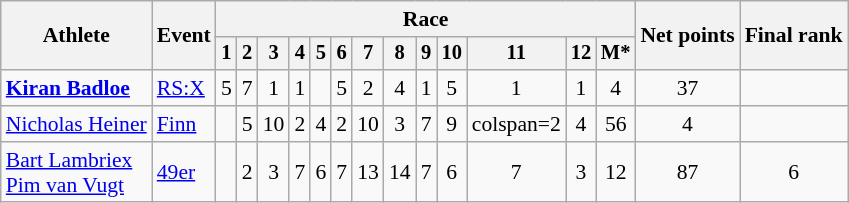<table class="wikitable" style="font-size:90%">
<tr>
<th rowspan="2">Athlete</th>
<th rowspan="2">Event</th>
<th colspan=13>Race</th>
<th rowspan=2>Net points</th>
<th rowspan=2>Final rank</th>
</tr>
<tr style="font-size:95%">
<th>1</th>
<th>2</th>
<th>3</th>
<th>4</th>
<th>5</th>
<th>6</th>
<th>7</th>
<th>8</th>
<th>9</th>
<th>10</th>
<th>11</th>
<th>12</th>
<th>M*</th>
</tr>
<tr align=center>
<td align=left><strong><a href='#'>Kiran Badloe</a></strong></td>
<td align=left><a href='#'>RS:X</a></td>
<td>5</td>
<td>7</td>
<td>1</td>
<td>1</td>
<td></td>
<td>5</td>
<td>2</td>
<td>4</td>
<td>1</td>
<td>5</td>
<td>1</td>
<td>1</td>
<td>4</td>
<td>37</td>
<td></td>
</tr>
<tr align=center>
<td align=left><a href='#'>Nicholas Heiner</a></td>
<td align=left><a href='#'>Finn</a></td>
<td></td>
<td>5</td>
<td>10</td>
<td>2</td>
<td>4</td>
<td>2</td>
<td>10</td>
<td>3</td>
<td>7</td>
<td>9</td>
<td>colspan=2 </td>
<td>4</td>
<td>56</td>
<td>4</td>
</tr>
<tr align=center>
<td align=left><a href='#'>Bart Lambriex</a><br><a href='#'>Pim van Vugt</a></td>
<td align=left><a href='#'>49er</a></td>
<td></td>
<td>2</td>
<td>3</td>
<td>7</td>
<td>6</td>
<td>7</td>
<td>13</td>
<td>14</td>
<td>7</td>
<td>6</td>
<td>7</td>
<td>3</td>
<td>12</td>
<td>87</td>
<td>6</td>
</tr>
</table>
